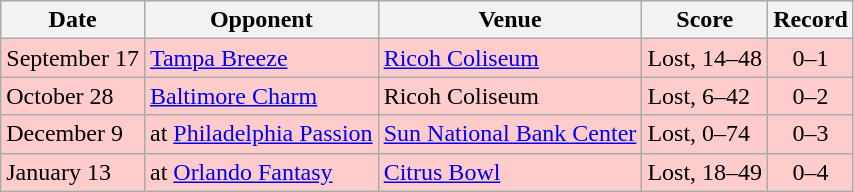<table class="wikitable">
<tr>
<th>Date</th>
<th>Opponent</th>
<th>Venue</th>
<th>Score</th>
<th>Record</th>
</tr>
<tr style="background:#ffcccc;">
<td>September 17</td>
<td><a href='#'>Tampa Breeze</a></td>
<td><a href='#'>Ricoh Coliseum</a></td>
<td>Lost, 14–48</td>
<td align=center>0–1</td>
</tr>
<tr style="background:#ffcccc;">
<td>October 28</td>
<td><a href='#'>Baltimore Charm</a></td>
<td>Ricoh Coliseum</td>
<td>Lost, 6–42</td>
<td align=center>0–2</td>
</tr>
<tr style="background:#ffcccc;">
<td>December 9</td>
<td>at <a href='#'>Philadelphia Passion</a></td>
<td><a href='#'>Sun National Bank Center</a></td>
<td>Lost, 0–74</td>
<td align=center>0–3</td>
</tr>
<tr style="background:#ffcccc;">
<td>January 13</td>
<td>at <a href='#'>Orlando Fantasy</a></td>
<td><a href='#'>Citrus Bowl</a></td>
<td>Lost, 18–49</td>
<td align=center>0–4</td>
</tr>
</table>
